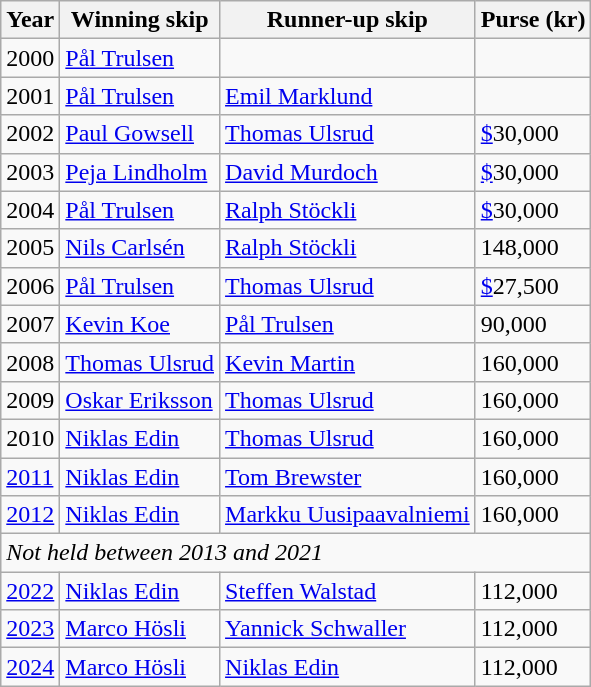<table class="wikitable">
<tr>
<th>Year</th>
<th>Winning skip</th>
<th>Runner-up skip</th>
<th>Purse (kr)</th>
</tr>
<tr>
<td>2000</td>
<td> <a href='#'>Pål Trulsen</a></td>
<td></td>
<td></td>
</tr>
<tr>
<td>2001</td>
<td> <a href='#'>Pål Trulsen</a></td>
<td> <a href='#'>Emil Marklund</a></td>
<td></td>
</tr>
<tr>
<td>2002</td>
<td> <a href='#'>Paul Gowsell</a></td>
<td> <a href='#'>Thomas Ulsrud</a></td>
<td><a href='#'>$</a>30,000</td>
</tr>
<tr>
<td>2003</td>
<td> <a href='#'>Peja Lindholm</a></td>
<td> <a href='#'>David Murdoch</a></td>
<td><a href='#'>$</a>30,000</td>
</tr>
<tr>
<td>2004</td>
<td> <a href='#'>Pål Trulsen</a></td>
<td> <a href='#'>Ralph Stöckli</a></td>
<td><a href='#'>$</a>30,000</td>
</tr>
<tr>
<td>2005</td>
<td> <a href='#'>Nils Carlsén</a></td>
<td> <a href='#'>Ralph Stöckli</a></td>
<td>148,000</td>
</tr>
<tr>
<td>2006</td>
<td> <a href='#'>Pål Trulsen</a></td>
<td> <a href='#'>Thomas Ulsrud</a></td>
<td><a href='#'>$</a>27,500</td>
</tr>
<tr>
<td>2007</td>
<td> <a href='#'>Kevin Koe</a></td>
<td> <a href='#'>Pål Trulsen</a></td>
<td>90,000</td>
</tr>
<tr>
<td>2008</td>
<td> <a href='#'>Thomas Ulsrud</a></td>
<td> <a href='#'>Kevin Martin</a></td>
<td>160,000</td>
</tr>
<tr>
<td>2009</td>
<td> <a href='#'>Oskar Eriksson</a></td>
<td> <a href='#'>Thomas Ulsrud</a></td>
<td>160,000</td>
</tr>
<tr>
<td>2010</td>
<td> <a href='#'>Niklas Edin</a></td>
<td> <a href='#'>Thomas Ulsrud</a></td>
<td>160,000</td>
</tr>
<tr>
<td><a href='#'>2011</a></td>
<td> <a href='#'>Niklas Edin</a></td>
<td> <a href='#'>Tom Brewster</a></td>
<td>160,000</td>
</tr>
<tr>
<td><a href='#'>2012</a></td>
<td> <a href='#'>Niklas Edin</a></td>
<td> <a href='#'>Markku Uusipaavalniemi</a></td>
<td>160,000</td>
</tr>
<tr>
<td colspan="4"><em>Not held between 2013 and 2021</em></td>
</tr>
<tr>
<td><a href='#'>2022</a></td>
<td> <a href='#'>Niklas Edin</a></td>
<td> <a href='#'>Steffen Walstad</a></td>
<td>112,000</td>
</tr>
<tr>
<td><a href='#'>2023</a></td>
<td> <a href='#'>Marco Hösli</a></td>
<td> <a href='#'>Yannick Schwaller</a></td>
<td>112,000</td>
</tr>
<tr>
<td><a href='#'>2024</a></td>
<td> <a href='#'>Marco Hösli</a></td>
<td> <a href='#'>Niklas Edin</a></td>
<td>112,000</td>
</tr>
</table>
